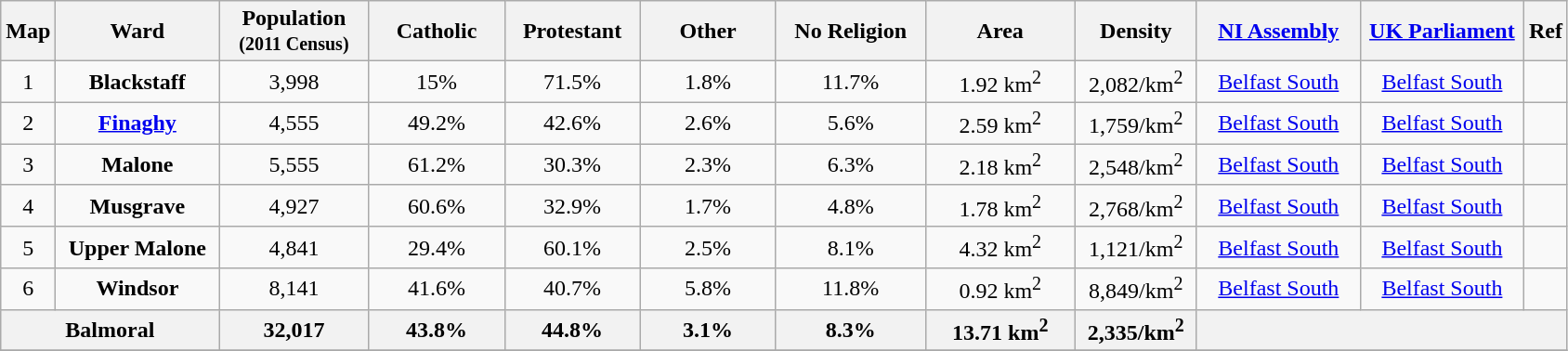<table class="wikitable sortable" style="text-align:center">
<tr>
<th class="unsortable">Map</th>
<th width = 110px>Ward</th>
<th width = 100px>Population <br> <small>(2011 Census)</small></th>
<th width = 90px>Catholic</th>
<th width = 90px>Protestant</th>
<th width = 90px>Other</th>
<th width = 100px>No Religion</th>
<th width = 100 px>Area</th>
<th width = 80px>Density</th>
<th class="unsortable" width = 110px><a href='#'>NI Assembly</a></th>
<th class="unsortable" width = 110px><a href='#'>UK Parliament</a></th>
<th class="unsortable">Ref</th>
</tr>
<tr>
<td>1</td>
<td><strong>Blackstaff</strong></td>
<td>3,998</td>
<td>15%</td>
<td>71.5%</td>
<td>1.8%</td>
<td>11.7%</td>
<td>1.92 km<sup>2</sup></td>
<td>2,082/km<sup>2</sup></td>
<td><a href='#'>Belfast South</a></td>
<td><a href='#'>Belfast South</a></td>
<td></td>
</tr>
<tr>
<td>2</td>
<td><strong><a href='#'>Finaghy</a></strong></td>
<td>4,555</td>
<td>49.2%</td>
<td>42.6%</td>
<td>2.6%</td>
<td>5.6%</td>
<td>2.59 km<sup>2</sup></td>
<td>1,759/km<sup>2</sup></td>
<td><a href='#'>Belfast South</a></td>
<td><a href='#'>Belfast South</a></td>
<td></td>
</tr>
<tr>
<td>3</td>
<td><strong>Malone</strong></td>
<td>5,555</td>
<td>61.2%</td>
<td>30.3%</td>
<td>2.3%</td>
<td>6.3%</td>
<td>2.18 km<sup>2</sup></td>
<td>2,548/km<sup>2</sup></td>
<td><a href='#'>Belfast South</a></td>
<td><a href='#'>Belfast South</a></td>
<td></td>
</tr>
<tr>
<td>4</td>
<td><strong>Musgrave</strong></td>
<td>4,927</td>
<td>60.6%</td>
<td>32.9%</td>
<td>1.7%</td>
<td>4.8%</td>
<td>1.78 km<sup>2</sup></td>
<td>2,768/km<sup>2</sup></td>
<td><a href='#'>Belfast South</a></td>
<td><a href='#'>Belfast South</a></td>
<td></td>
</tr>
<tr>
<td>5</td>
<td><strong>Upper Malone</strong></td>
<td>4,841</td>
<td>29.4%</td>
<td>60.1%</td>
<td>2.5%</td>
<td>8.1%</td>
<td>4.32 km<sup>2</sup></td>
<td>1,121/km<sup>2</sup></td>
<td><a href='#'>Belfast South</a></td>
<td><a href='#'>Belfast South</a></td>
<td></td>
</tr>
<tr>
<td>6</td>
<td><strong>Windsor</strong></td>
<td>8,141</td>
<td>41.6%</td>
<td>40.7%</td>
<td>5.8%</td>
<td>11.8%</td>
<td>0.92 km<sup>2</sup></td>
<td>8,849/km<sup>2</sup></td>
<td><a href='#'>Belfast South</a></td>
<td><a href='#'>Belfast South</a></td>
<td></td>
</tr>
<tr>
<th colspan=2><strong>Balmoral</strong></th>
<th>32,017</th>
<th>43.8%</th>
<th>44.8%</th>
<th>3.1%</th>
<th>8.3%</th>
<th>13.71 km<sup>2</sup></th>
<th>2,335/km<sup>2</sup></th>
<th colspan=3></th>
</tr>
<tr>
</tr>
</table>
